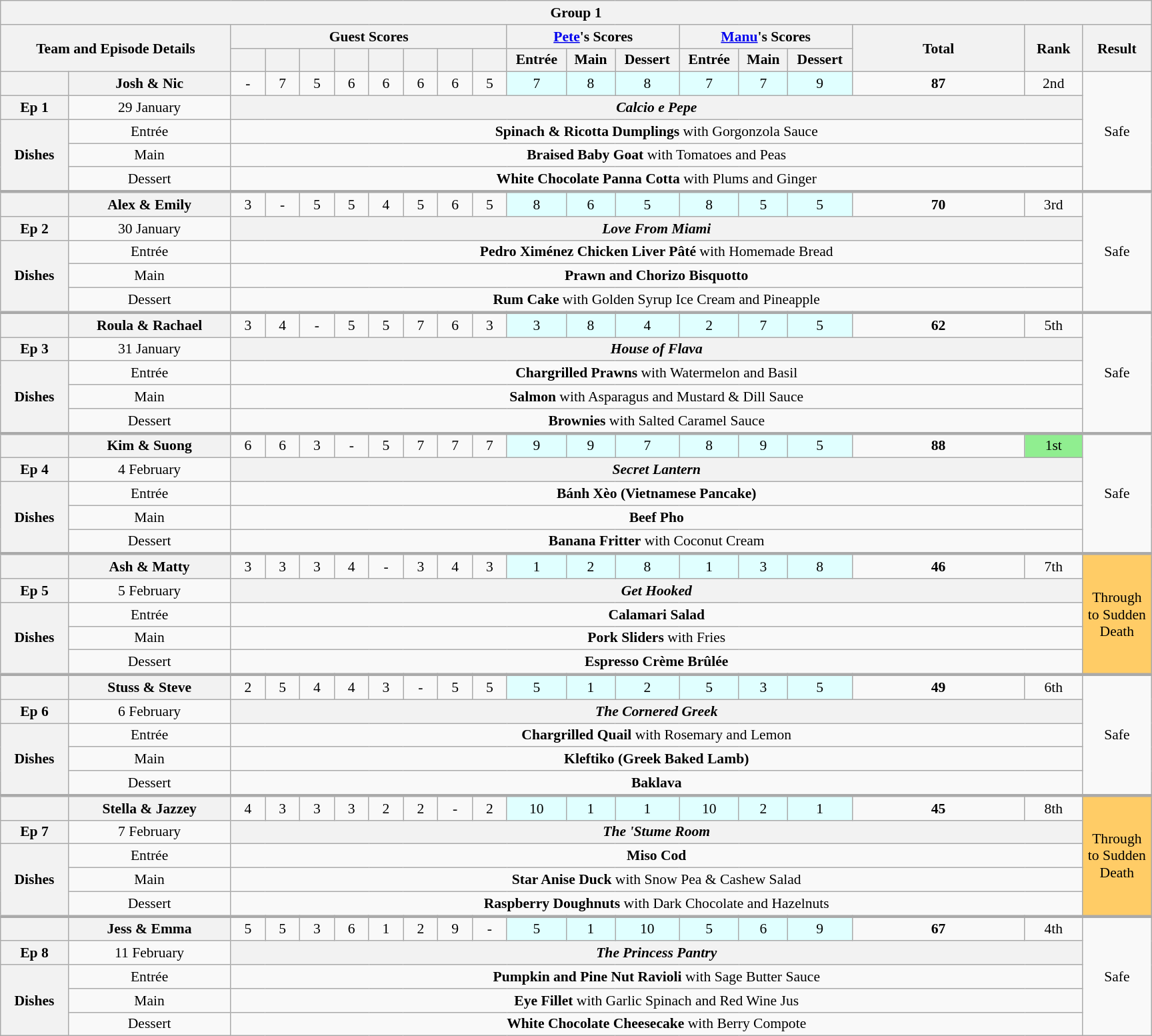<table class="wikitable plainrowheaders" style="margin:1em auto; text-align:center; font-size:90%; width:80em;">
<tr>
<th colspan="20" >Group 1</th>
</tr>
<tr>
<th scope="col" rowspan="2" colspan="2" style="width:20%;">Team and Episode Details</th>
<th scope="col" colspan="8" style="width:15%;">Guest Scores</th>
<th scope="col" colspan="3" style="width:15%;"><a href='#'>Pete</a>'s Scores</th>
<th scope="col" colspan="3" style="width:15%;"><a href='#'>Manu</a>'s Scores</th>
<th scope="col" rowspan="2" style="width:15%;">Total<br><small></small></th>
<th scope="col" rowspan="2" style="width:5%;">Rank</th>
<th scope="col" rowspan="2" style="width:30%;">Result</th>
</tr>
<tr>
<th scope="col" style="width:3%;"></th>
<th scope="col" style="width:3%;"></th>
<th scope="col" style="width:3%;"></th>
<th scope="col" style="width:3%;"></th>
<th scope="col" style="width:3%;"></th>
<th scope="col" style="width:3%;"></th>
<th scope="col" style="width:3%;"></th>
<th scope="col" style="width:3%;"></th>
<th scope="col">Entrée</th>
<th scope="col">Main</th>
<th scope="col">Dessert</th>
<th scope="col">Entrée</th>
<th scope="col">Main</th>
<th scope="col">Dessert</th>
</tr>
<tr>
<th></th>
<th style="text-align:centre">Josh & Nic</th>
<td>-</td>
<td>7</td>
<td>5</td>
<td>6</td>
<td>6</td>
<td>6</td>
<td>6</td>
<td>5</td>
<td bgcolor="#e0ffff">7</td>
<td bgcolor="#e0ffff">8</td>
<td bgcolor="#e0ffff">8</td>
<td bgcolor="#e0ffff">7</td>
<td bgcolor="#e0ffff">7</td>
<td bgcolor="#e0ffff">9</td>
<td><strong>87</strong></td>
<td>2nd</td>
<td rowspan="5">Safe</td>
</tr>
<tr>
<th>Ep 1</th>
<td>29 January</td>
<th colspan="16"><em>Calcio e Pepe</em></th>
</tr>
<tr>
<th rowspan="3">Dishes</th>
<td>Entrée</td>
<td colspan="16"><strong>Spinach & Ricotta Dumplings</strong> with Gorgonzola Sauce</td>
</tr>
<tr>
<td>Main</td>
<td colspan="16"><strong>Braised Baby Goat</strong> with Tomatoes and Peas</td>
</tr>
<tr>
<td>Dessert</td>
<td colspan="16"><strong>White Chocolate Panna Cotta</strong> with Plums and Ginger</td>
</tr>
<tr style="border-top:3px solid #aaa;">
<th></th>
<th style="text-align:centre">Alex & Emily</th>
<td>3</td>
<td>-</td>
<td>5</td>
<td>5</td>
<td>4</td>
<td>5</td>
<td>6</td>
<td>5</td>
<td bgcolor="#e0ffff">8</td>
<td bgcolor="#e0ffff">6</td>
<td bgcolor="#e0ffff">5</td>
<td bgcolor="#e0ffff">8</td>
<td bgcolor="#e0ffff">5</td>
<td bgcolor="#e0ffff">5</td>
<td><strong>70</strong></td>
<td>3rd</td>
<td rowspan="5">Safe</td>
</tr>
<tr>
<th>Ep 2</th>
<td>30 January</td>
<th colspan="16"><em>Love From Miami</em></th>
</tr>
<tr>
<th rowspan="3">Dishes</th>
<td>Entrée</td>
<td colspan="16"><strong>Pedro Ximénez Chicken Liver Pâté</strong> with Homemade Bread</td>
</tr>
<tr>
<td>Main</td>
<td colspan="16"><strong>Prawn and Chorizo Bisquotto</strong></td>
</tr>
<tr>
<td>Dessert</td>
<td colspan="16"><strong>Rum Cake</strong> with Golden Syrup Ice Cream and Pineapple</td>
</tr>
<tr style="border-top:3px solid #aaa;">
<th></th>
<th style="text-align:centre">Roula & Rachael</th>
<td>3</td>
<td>4</td>
<td>-</td>
<td>5</td>
<td>5</td>
<td>7</td>
<td>6</td>
<td>3</td>
<td bgcolor="#e0ffff">3</td>
<td bgcolor="#e0ffff">8</td>
<td bgcolor="#e0ffff">4</td>
<td bgcolor="#e0ffff">2</td>
<td bgcolor="#e0ffff">7</td>
<td bgcolor="#e0ffff">5</td>
<td><strong>62</strong></td>
<td>5th</td>
<td rowspan="5">Safe</td>
</tr>
<tr>
<th>Ep 3</th>
<td>31 January</td>
<th colspan="16"><em>House of Flava</em></th>
</tr>
<tr>
<th rowspan="3">Dishes</th>
<td>Entrée</td>
<td colspan="16"><strong>Chargrilled Prawns</strong> with Watermelon and Basil</td>
</tr>
<tr>
<td>Main</td>
<td colspan="16"><strong>Salmon</strong> with Asparagus and Mustard & Dill Sauce</td>
</tr>
<tr>
<td>Dessert</td>
<td colspan="16"><strong>Brownies</strong> with Salted Caramel Sauce</td>
</tr>
<tr style="border-top:3px solid #aaa;">
<th></th>
<th style="text-align:centre">Kim & Suong</th>
<td>6</td>
<td>6</td>
<td>3</td>
<td>-</td>
<td>5</td>
<td>7</td>
<td>7</td>
<td>7</td>
<td bgcolor="#e0ffff">9</td>
<td bgcolor="#e0ffff">9</td>
<td bgcolor="#e0ffff">7</td>
<td bgcolor="#e0ffff">8</td>
<td bgcolor="#e0ffff">9</td>
<td bgcolor="#e0ffff">5</td>
<td><strong>88</strong></td>
<td bgcolor="lightgreen">1st</td>
<td rowspan="5">Safe</td>
</tr>
<tr>
<th>Ep 4</th>
<td>4 February</td>
<th colspan="16"><em>Secret Lantern</em></th>
</tr>
<tr>
<th rowspan="3">Dishes</th>
<td>Entrée</td>
<td colspan="16"><strong>Bánh Xèo (Vietnamese Pancake)</strong></td>
</tr>
<tr>
<td>Main</td>
<td colspan="16"><strong>Beef Pho</strong></td>
</tr>
<tr>
<td>Dessert</td>
<td colspan="16"><strong>Banana Fritter</strong> with Coconut Cream</td>
</tr>
<tr style="border-top:3px solid #aaa;">
<th></th>
<th style="text-align:centre">Ash & Matty</th>
<td>3</td>
<td>3</td>
<td>3</td>
<td>4</td>
<td>-</td>
<td>3</td>
<td>4</td>
<td>3</td>
<td bgcolor="#e0ffff">1</td>
<td bgcolor="#e0ffff">2</td>
<td bgcolor="#e0ffff">8</td>
<td bgcolor="#e0ffff">1</td>
<td bgcolor="#e0ffff">3</td>
<td bgcolor="#e0ffff">8</td>
<td><strong>46</strong></td>
<td>7th</td>
<td rowspan="5" style="background:#FFCC66">Through to Sudden Death</td>
</tr>
<tr>
<th>Ep 5</th>
<td>5 February</td>
<th colspan="16"><em>Get Hooked</em></th>
</tr>
<tr>
<th rowspan="3">Dishes</th>
<td>Entrée</td>
<td colspan="16"><strong>Calamari Salad</strong></td>
</tr>
<tr>
<td>Main</td>
<td colspan="16"><strong>Pork Sliders</strong> with Fries</td>
</tr>
<tr>
<td>Dessert</td>
<td colspan="16"><strong>Espresso Crème Brûlée</strong></td>
</tr>
<tr style="border-top:3px solid #aaa;">
<th></th>
<th style="text-align:centre">Stuss & Steve</th>
<td>2</td>
<td>5</td>
<td>4</td>
<td>4</td>
<td>3</td>
<td>-</td>
<td>5</td>
<td>5</td>
<td bgcolor="#e0ffff">5</td>
<td bgcolor="#e0ffff">1</td>
<td bgcolor="#e0ffff">2</td>
<td bgcolor="#e0ffff">5</td>
<td bgcolor="#e0ffff">3</td>
<td bgcolor="#e0ffff">5</td>
<td><strong>49</strong></td>
<td>6th</td>
<td rowspan="5">Safe</td>
</tr>
<tr>
<th>Ep 6</th>
<td>6 February</td>
<th colspan="16"><em>The Cornered Greek</em></th>
</tr>
<tr>
<th rowspan="3">Dishes</th>
<td>Entrée</td>
<td colspan="16"><strong>Chargrilled Quail</strong> with Rosemary and Lemon</td>
</tr>
<tr>
<td>Main</td>
<td colspan="16"><strong>Kleftiko (Greek Baked Lamb)</strong></td>
</tr>
<tr>
<td>Dessert</td>
<td colspan="16"><strong>Baklava</strong></td>
</tr>
<tr style="border-top:3px solid #aaa;">
<th></th>
<th style="text-align:centre">Stella & Jazzey</th>
<td>4</td>
<td>3</td>
<td>3</td>
<td>3</td>
<td>2</td>
<td>2</td>
<td>-</td>
<td>2</td>
<td bgcolor="#e0ffff">10</td>
<td bgcolor="#e0ffff">1</td>
<td bgcolor="#e0ffff">1</td>
<td bgcolor="#e0ffff">10</td>
<td bgcolor="#e0ffff">2</td>
<td bgcolor="#e0ffff">1</td>
<td><strong>45</strong></td>
<td>8th</td>
<td rowspan="5" style="background:#FFCC66">Through to Sudden Death</td>
</tr>
<tr>
<th>Ep 7</th>
<td>7 February</td>
<th colspan="16"><em>The 'Stume Room</em></th>
</tr>
<tr>
<th rowspan="3">Dishes</th>
<td>Entrée</td>
<td colspan="16"><strong>Miso Cod</strong></td>
</tr>
<tr>
<td>Main</td>
<td colspan="16"><strong>Star Anise Duck</strong> with Snow Pea & Cashew Salad</td>
</tr>
<tr>
<td>Dessert</td>
<td colspan="16"><strong>Raspberry Doughnuts</strong> with Dark Chocolate and Hazelnuts</td>
</tr>
<tr style="border-top:3px solid #aaa;">
<th></th>
<th style="text-align:centre">Jess & Emma</th>
<td>5</td>
<td>5</td>
<td>3</td>
<td>6</td>
<td>1</td>
<td>2</td>
<td>9</td>
<td>-</td>
<td bgcolor="#e0ffff">5</td>
<td bgcolor="#e0ffff">1</td>
<td bgcolor="#e0ffff">10</td>
<td bgcolor="#e0ffff">5</td>
<td bgcolor="#e0ffff">6</td>
<td bgcolor="#e0ffff">9</td>
<td><strong>67</strong></td>
<td>4th</td>
<td rowspan="5">Safe</td>
</tr>
<tr>
<th>Ep 8</th>
<td>11 February</td>
<th colspan="16"><em>The Princess Pantry</em></th>
</tr>
<tr>
<th rowspan="3">Dishes</th>
<td>Entrée</td>
<td colspan="16"><strong>Pumpkin and Pine Nut Ravioli</strong> with Sage Butter Sauce</td>
</tr>
<tr>
<td>Main</td>
<td colspan="16"><strong>Eye Fillet</strong> with Garlic Spinach and Red Wine Jus</td>
</tr>
<tr>
<td>Dessert</td>
<td colspan="16"><strong>White Chocolate Cheesecake</strong> with Berry Compote</td>
</tr>
</table>
